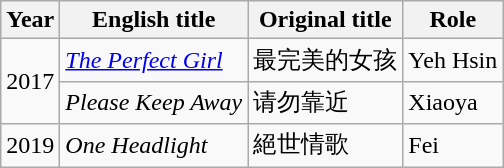<table class="wikitable sortable">
<tr>
<th>Year</th>
<th>English title</th>
<th>Original title</th>
<th>Role</th>
</tr>
<tr>
<td rowspan=2>2017</td>
<td><em><a href='#'>The Perfect Girl</a></em></td>
<td>最完美的女孩</td>
<td>Yeh Hsin</td>
</tr>
<tr>
<td><em>Please Keep Away</em></td>
<td>请勿靠近</td>
<td>Xiaoya</td>
</tr>
<tr>
<td>2019</td>
<td><em>One Headlight</em></td>
<td>絕世情歌</td>
<td>Fei</td>
</tr>
</table>
